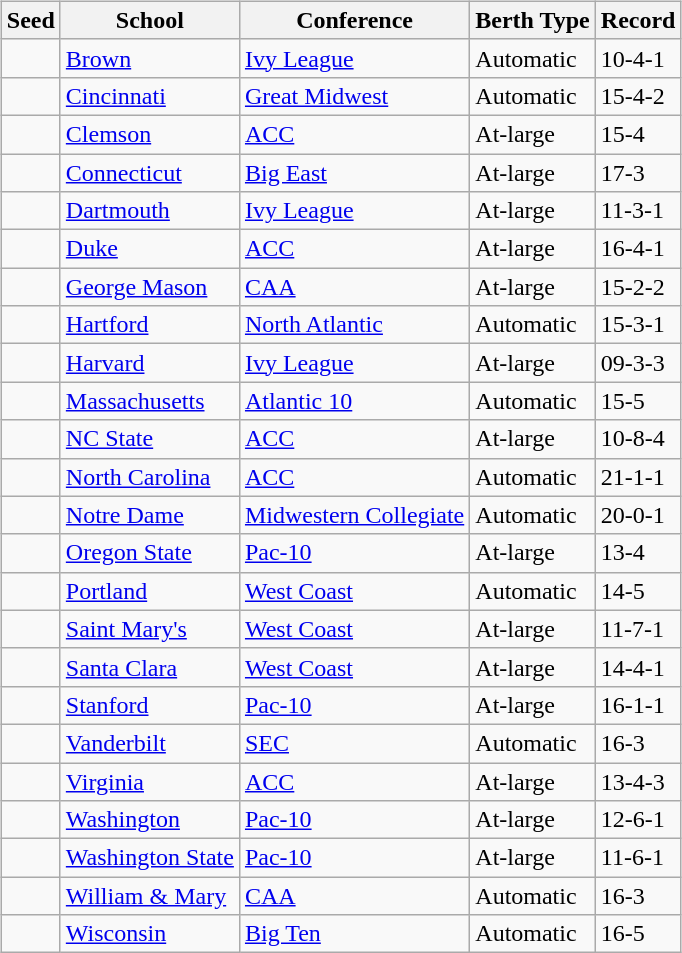<table>
<tr>
<td valign=top><br><table class="wikitable sortable">
<tr>
<th>Seed</th>
<th>School</th>
<th>Conference</th>
<th>Berth Type</th>
<th>Record</th>
</tr>
<tr>
<td></td>
<td><a href='#'>Brown</a></td>
<td><a href='#'>Ivy League</a></td>
<td>Automatic</td>
<td>10-4-1</td>
</tr>
<tr>
<td></td>
<td><a href='#'>Cincinnati</a></td>
<td><a href='#'>Great Midwest</a></td>
<td>Automatic</td>
<td>15-4-2</td>
</tr>
<tr>
<td></td>
<td><a href='#'>Clemson</a></td>
<td><a href='#'>ACC</a></td>
<td>At-large</td>
<td>15-4</td>
</tr>
<tr>
<td></td>
<td><a href='#'>Connecticut</a></td>
<td><a href='#'>Big East</a></td>
<td>At-large</td>
<td>17-3</td>
</tr>
<tr>
<td></td>
<td><a href='#'>Dartmouth</a></td>
<td><a href='#'>Ivy League</a></td>
<td>At-large</td>
<td>11-3-1</td>
</tr>
<tr>
<td></td>
<td><a href='#'>Duke</a></td>
<td><a href='#'>ACC</a></td>
<td>At-large</td>
<td>16-4-1</td>
</tr>
<tr>
<td></td>
<td><a href='#'>George Mason</a></td>
<td><a href='#'>CAA</a></td>
<td>At-large</td>
<td>15-2-2</td>
</tr>
<tr>
<td></td>
<td><a href='#'>Hartford</a></td>
<td><a href='#'>North Atlantic</a></td>
<td>Automatic</td>
<td>15-3-1</td>
</tr>
<tr>
<td></td>
<td><a href='#'>Harvard</a></td>
<td><a href='#'>Ivy League</a></td>
<td>At-large</td>
<td>09-3-3</td>
</tr>
<tr>
<td></td>
<td><a href='#'>Massachusetts</a></td>
<td><a href='#'>Atlantic 10</a></td>
<td>Automatic</td>
<td>15-5</td>
</tr>
<tr>
<td></td>
<td><a href='#'>NC State</a></td>
<td><a href='#'>ACC</a></td>
<td>At-large</td>
<td>10-8-4</td>
</tr>
<tr>
<td></td>
<td><a href='#'>North Carolina</a></td>
<td><a href='#'>ACC</a></td>
<td>Automatic</td>
<td>21-1-1</td>
</tr>
<tr>
<td></td>
<td><a href='#'>Notre Dame</a></td>
<td><a href='#'>Midwestern Collegiate</a></td>
<td>Automatic</td>
<td>20-0-1</td>
</tr>
<tr>
<td></td>
<td><a href='#'>Oregon State</a></td>
<td><a href='#'>Pac-10</a></td>
<td>At-large</td>
<td>13-4</td>
</tr>
<tr>
<td></td>
<td><a href='#'>Portland</a></td>
<td><a href='#'>West Coast</a></td>
<td>Automatic</td>
<td>14-5</td>
</tr>
<tr>
<td></td>
<td><a href='#'>Saint Mary's</a></td>
<td><a href='#'>West Coast</a></td>
<td>At-large</td>
<td>11-7-1</td>
</tr>
<tr>
<td></td>
<td><a href='#'>Santa Clara</a></td>
<td><a href='#'>West Coast</a></td>
<td>At-large</td>
<td>14-4-1</td>
</tr>
<tr>
<td></td>
<td><a href='#'>Stanford</a></td>
<td><a href='#'>Pac-10</a></td>
<td>At-large</td>
<td>16-1-1</td>
</tr>
<tr>
<td></td>
<td><a href='#'>Vanderbilt</a></td>
<td><a href='#'>SEC</a></td>
<td>Automatic</td>
<td>16-3</td>
</tr>
<tr>
<td></td>
<td><a href='#'>Virginia</a></td>
<td><a href='#'>ACC</a></td>
<td>At-large</td>
<td>13-4-3</td>
</tr>
<tr>
<td></td>
<td><a href='#'>Washington</a></td>
<td><a href='#'>Pac-10</a></td>
<td>At-large</td>
<td>12-6-1</td>
</tr>
<tr>
<td></td>
<td><a href='#'>Washington State</a></td>
<td><a href='#'>Pac-10</a></td>
<td>At-large</td>
<td>11-6-1</td>
</tr>
<tr>
<td></td>
<td><a href='#'>William & Mary</a></td>
<td><a href='#'>CAA</a></td>
<td>Automatic</td>
<td>16-3</td>
</tr>
<tr>
<td></td>
<td><a href='#'>Wisconsin</a></td>
<td><a href='#'>Big Ten</a></td>
<td>Automatic</td>
<td>16-5</td>
</tr>
</table>
</td>
</tr>
<tr>
</tr>
</table>
